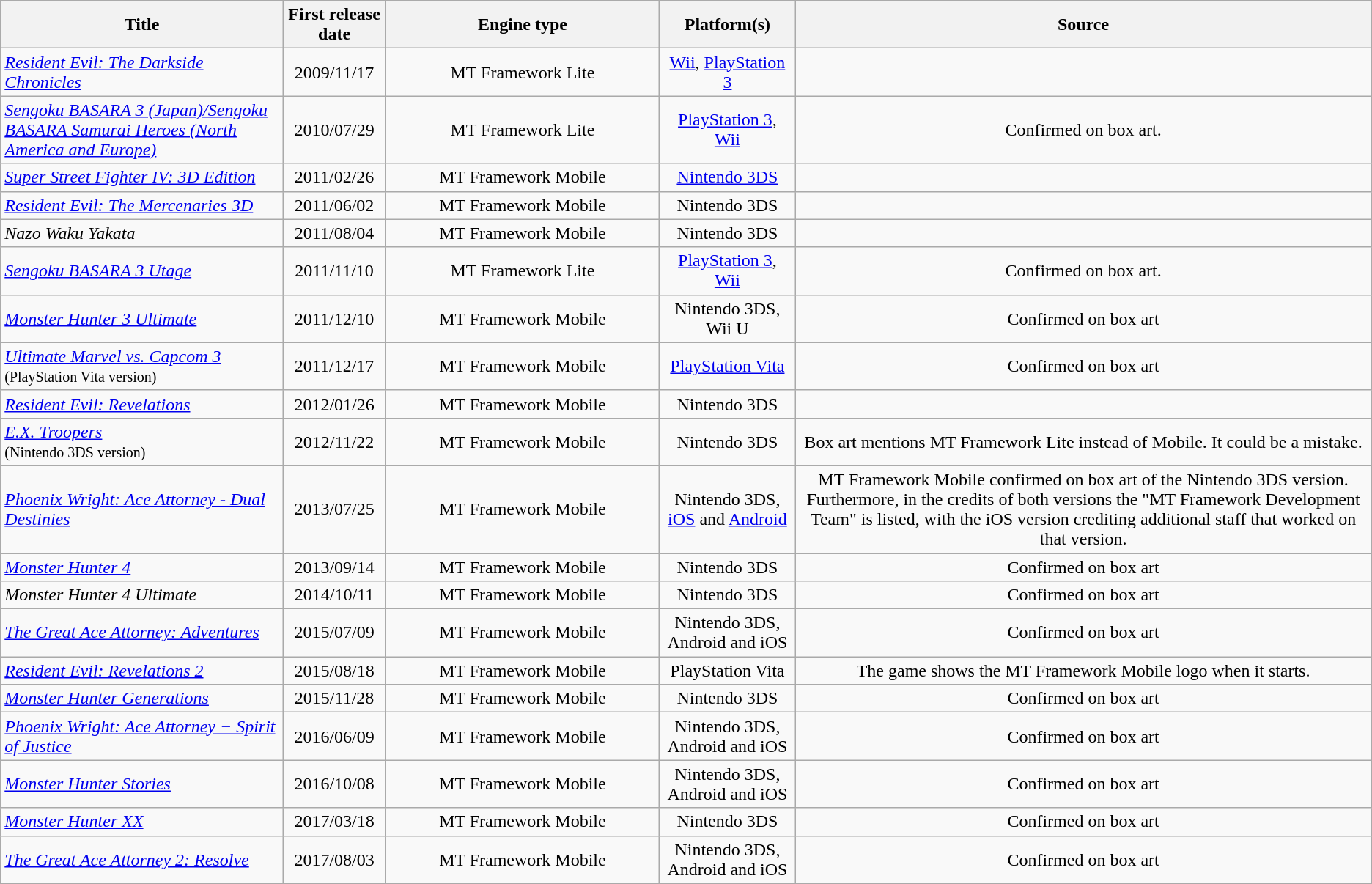<table class="wikitable sortable">
<tr>
<th>Title</th>
<th>First release date</th>
<th width=20%>Engine type</th>
<th>Platform(s)</th>
<th>Source</th>
</tr>
<tr>
<td><em><a href='#'>Resident Evil: The Darkside Chronicles</a></em></td>
<td align="center">2009/11/17</td>
<td align="center">MT Framework Lite</td>
<td align="center"><a href='#'>Wii</a>, <a href='#'>PlayStation 3</a></td>
<td align="center"></td>
</tr>
<tr>
<td><em><a href='#'>Sengoku BASARA 3 (Japan)/Sengoku BASARA Samurai Heroes (North America and Europe)</a></em></td>
<td align="center">2010/07/29</td>
<td align="center">MT Framework Lite</td>
<td align="center"><a href='#'>PlayStation 3</a>, <a href='#'>Wii</a></td>
<td align="center">Confirmed on box art.</td>
</tr>
<tr>
<td><em><a href='#'>Super Street Fighter IV: 3D Edition</a></em></td>
<td align="center">2011/02/26</td>
<td align="center">MT Framework Mobile</td>
<td align="center"><a href='#'>Nintendo 3DS</a></td>
<td align="center"></td>
</tr>
<tr>
<td><em><a href='#'>Resident Evil: The Mercenaries 3D</a></em></td>
<td align="center">2011/06/02</td>
<td align="center">MT Framework Mobile</td>
<td align="center">Nintendo 3DS</td>
<td align="center"></td>
</tr>
<tr>
<td><em>Nazo Waku Yakata</em></td>
<td align="center">2011/08/04</td>
<td align="center">MT Framework Mobile</td>
<td align="center">Nintendo 3DS</td>
<td align="center"></td>
</tr>
<tr>
<td><em><a href='#'>Sengoku BASARA 3 Utage</a></em></td>
<td align="center">2011/11/10</td>
<td align="center">MT Framework Lite</td>
<td align="center"><a href='#'>PlayStation 3</a>, <a href='#'>Wii</a></td>
<td align="center">Confirmed on box art.</td>
</tr>
<tr>
<td><em><a href='#'>Monster Hunter 3 Ultimate</a></em></td>
<td align="center">2011/12/10</td>
<td align="center">MT Framework Mobile</td>
<td align="center">Nintendo 3DS, Wii U</td>
<td align="center">Confirmed on box art</td>
</tr>
<tr>
<td><em><a href='#'>Ultimate Marvel vs. Capcom 3</a></em><br><small>(PlayStation Vita version)</small></td>
<td align="center">2011/12/17</td>
<td align="center">MT Framework Mobile</td>
<td align="center"><a href='#'>PlayStation Vita</a></td>
<td align="center">Confirmed on box art</td>
</tr>
<tr>
<td><em><a href='#'>Resident Evil: Revelations</a></em></td>
<td align="center">2012/01/26</td>
<td align="center">MT Framework Mobile</td>
<td align="center">Nintendo 3DS</td>
<td align="center"></td>
</tr>
<tr>
<td><em><a href='#'>E.X. Troopers</a></em><br> <small>(Nintendo 3DS version)</small></td>
<td align="center">2012/11/22</td>
<td align="center">MT Framework Mobile</td>
<td align="center">Nintendo 3DS</td>
<td align="center">Box art mentions MT Framework Lite instead of Mobile. It could be a mistake.</td>
</tr>
<tr>
<td><em><a href='#'>Phoenix Wright: Ace Attorney - Dual Destinies</a></em></td>
<td align="center">2013/07/25</td>
<td align="center">MT Framework Mobile</td>
<td align="center">Nintendo 3DS, <a href='#'>iOS</a> and <a href='#'>Android</a></td>
<td align="center">MT Framework Mobile confirmed on box art of the Nintendo 3DS version. Furthermore, in the credits of both versions the "MT Framework Development Team" is listed, with the iOS version crediting additional staff that worked on that version.</td>
</tr>
<tr>
<td><em><a href='#'>Monster Hunter 4</a></em></td>
<td align="center">2013/09/14</td>
<td align="center">MT Framework Mobile</td>
<td align="center">Nintendo 3DS</td>
<td align="center">Confirmed on box art</td>
</tr>
<tr>
<td><em>Monster Hunter 4 Ultimate</em></td>
<td align="center">2014/10/11</td>
<td align="center">MT Framework Mobile</td>
<td align="center">Nintendo 3DS</td>
<td align="center">Confirmed on box art</td>
</tr>
<tr>
<td><em><a href='#'>The Great Ace Attorney: Adventures</a></em></td>
<td align="center">2015/07/09</td>
<td align="center">MT Framework Mobile</td>
<td align="center">Nintendo 3DS, Android and iOS</td>
<td align="center">Confirmed on box art</td>
</tr>
<tr>
<td><em><a href='#'>Resident Evil: Revelations 2</a></em></td>
<td align="center">2015/08/18</td>
<td align="center">MT Framework Mobile</td>
<td align="center">PlayStation Vita</td>
<td align="center">The game shows the MT Framework Mobile logo when it starts.</td>
</tr>
<tr>
<td><em><a href='#'>Monster Hunter Generations</a></em></td>
<td align="center">2015/11/28</td>
<td align="center">MT Framework Mobile</td>
<td align="center">Nintendo 3DS</td>
<td align="center">Confirmed on box art</td>
</tr>
<tr>
<td><em><a href='#'>Phoenix Wright: Ace Attorney − Spirit of Justice</a></em></td>
<td align="center">2016/06/09</td>
<td align="center">MT Framework Mobile</td>
<td align="center">Nintendo 3DS, Android and iOS</td>
<td align="center">Confirmed on box art</td>
</tr>
<tr>
<td><em><a href='#'>Monster Hunter Stories</a></em></td>
<td align="center">2016/10/08</td>
<td align="center">MT Framework Mobile</td>
<td align="center">Nintendo 3DS, Android and iOS</td>
<td align="center">Confirmed on box art</td>
</tr>
<tr>
<td><em><a href='#'>Monster Hunter XX</a></em></td>
<td align="center">2017/03/18</td>
<td align="center">MT Framework Mobile</td>
<td align="center">Nintendo 3DS</td>
<td align="center">Confirmed on box art</td>
</tr>
<tr>
<td><em><a href='#'>The Great Ace Attorney 2: Resolve</a></em></td>
<td align="center">2017/08/03</td>
<td align="center">MT Framework Mobile</td>
<td align="center">Nintendo 3DS, Android and iOS</td>
<td align="center">Confirmed on box art</td>
</tr>
</table>
